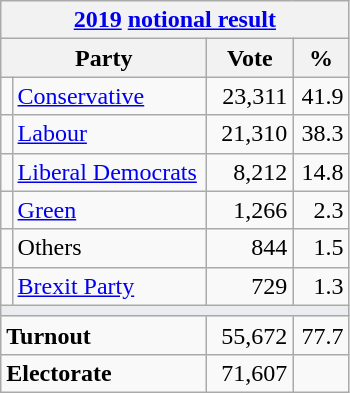<table class="wikitable">
<tr>
<th colspan="4"><a href='#'>2019</a> <a href='#'>notional result</a></th>
</tr>
<tr>
<th bgcolor="#DDDDFF" width="130px" colspan="2">Party</th>
<th bgcolor="#DDDDFF" width="50px">Vote</th>
<th bgcolor="#DDDDFF" width="30px">%</th>
</tr>
<tr>
<td></td>
<td><a href='#'>Conservative</a></td>
<td align=right>23,311</td>
<td align=right>41.9</td>
</tr>
<tr>
<td></td>
<td><a href='#'>Labour</a></td>
<td align=right>21,310</td>
<td align=right>38.3</td>
</tr>
<tr>
<td></td>
<td><a href='#'>Liberal Democrats</a></td>
<td align=right>8,212</td>
<td align=right>14.8</td>
</tr>
<tr>
<td></td>
<td><a href='#'>Green</a></td>
<td align=right>1,266</td>
<td align=right>2.3</td>
</tr>
<tr>
<td></td>
<td>Others</td>
<td align=right>844</td>
<td align=right>1.5</td>
</tr>
<tr>
<td></td>
<td><a href='#'>Brexit Party</a></td>
<td align=right>729</td>
<td align=right>1.3</td>
</tr>
<tr>
<td colspan="4" bgcolor="#EAECF0"></td>
</tr>
<tr>
<td colspan="2"><strong>Turnout</strong></td>
<td align=right>55,672</td>
<td align=right>77.7</td>
</tr>
<tr>
<td colspan="2"><strong>Electorate</strong></td>
<td align=right>71,607</td>
</tr>
</table>
